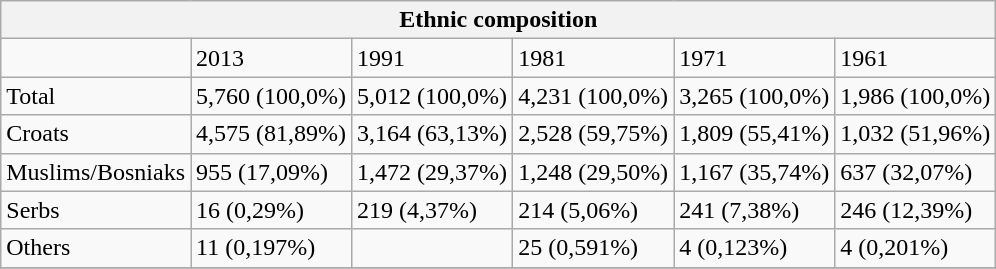<table class="wikitable">
<tr>
<th colspan="8">Ethnic composition</th>
</tr>
<tr>
<td></td>
<td>2013</td>
<td>1991</td>
<td>1981</td>
<td>1971</td>
<td>1961</td>
</tr>
<tr>
<td>Total</td>
<td>5,760 (100,0%)</td>
<td>5,012 (100,0%)</td>
<td>4,231 (100,0%)</td>
<td>3,265 (100,0%)</td>
<td>1,986 (100,0%)</td>
</tr>
<tr>
<td>Croats</td>
<td>4,575 (81,89%)</td>
<td>3,164 (63,13%)</td>
<td>2,528 (59,75%)</td>
<td>1,809 (55,41%)</td>
<td>1,032 (51,96%)</td>
</tr>
<tr>
<td>Muslims/Bosniaks</td>
<td>955 (17,09%)</td>
<td>1,472 (29,37%)</td>
<td>1,248 (29,50%)</td>
<td>1,167 (35,74%)</td>
<td>637 (32,07%)</td>
</tr>
<tr>
<td>Serbs</td>
<td>16 (0,29%)</td>
<td>219 (4,37%)</td>
<td>214 (5,06%)</td>
<td>241 (7,38%)</td>
<td>246 (12,39%)</td>
</tr>
<tr>
<td>Others</td>
<td>11 (0,197%)</td>
<td></td>
<td>25 (0,591%)</td>
<td>4 (0,123%)</td>
<td>4 (0,201%)</td>
</tr>
<tr>
</tr>
</table>
